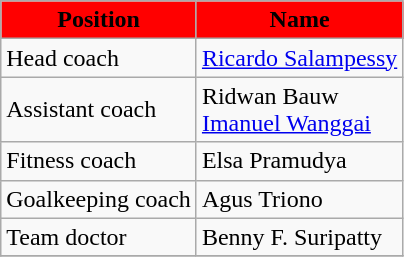<table class="wikitable">
<tr>
<th style="background-color:Red; color:Black;" scope=col>Position</th>
<th style="background-color:Red; color:Black;" scope=col>Name</th>
</tr>
<tr>
<td>Head coach</td>
<td> <a href='#'>Ricardo Salampessy</a></td>
</tr>
<tr>
<td>Assistant coach</td>
<td> Ridwan Bauw<br> <a href='#'>Imanuel Wanggai</a></td>
</tr>
<tr>
<td>Fitness coach</td>
<td> Elsa Pramudya</td>
</tr>
<tr>
<td>Goalkeeping coach</td>
<td> Agus Triono</td>
</tr>
<tr>
<td>Team doctor</td>
<td> Benny F. Suripatty</td>
</tr>
<tr>
</tr>
</table>
